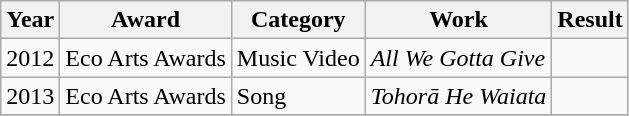<table class="wikitable">
<tr>
<th>Year</th>
<th>Award</th>
<th>Category</th>
<th>Work</th>
<th>Result</th>
</tr>
<tr>
<td>2012</td>
<td>Eco Arts Awards</td>
<td>Music Video</td>
<td><em>All We Gotta Give</em></td>
<td></td>
</tr>
<tr>
<td>2013</td>
<td>Eco Arts Awards</td>
<td>Song</td>
<td><em>Tohorā He Waiata</em></td>
<td></td>
</tr>
<tr>
</tr>
</table>
